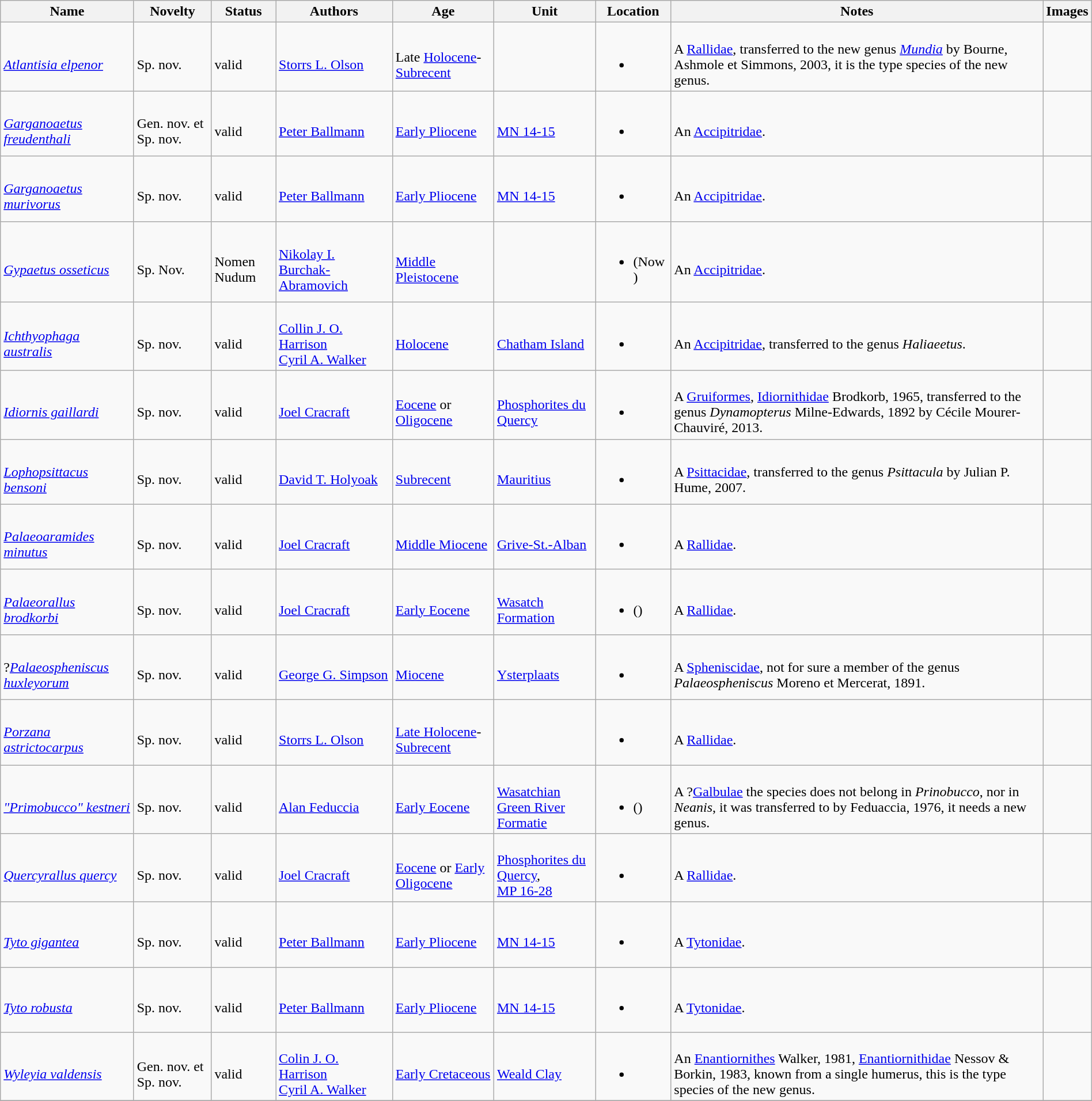<table class="wikitable sortable" align="center" width="100%">
<tr>
<th>Name</th>
<th>Novelty</th>
<th>Status</th>
<th>Authors</th>
<th>Age</th>
<th>Unit</th>
<th>Location</th>
<th>Notes</th>
<th>Images</th>
</tr>
<tr>
<td><br><em><a href='#'>Atlantisia elpenor</a></em> </td>
<td><br>Sp. nov.</td>
<td><br>valid</td>
<td><br><a href='#'>Storrs L. Olson</a></td>
<td><br>Late <a href='#'>Holocene</a>-<a href='#'>Subrecent</a></td>
<td></td>
<td><br><ul><li></li></ul></td>
<td><br>A <a href='#'>Rallidae</a>, transferred to the new genus <em><a href='#'>Mundia</a></em> by Bourne, Ashmole et Simmons, 2003, it is the type species of the new genus.</td>
<td></td>
</tr>
<tr>
<td><br><em><a href='#'>Garganoaetus freudenthali</a></em> </td>
<td><br>Gen. nov. et Sp. nov.</td>
<td><br>valid</td>
<td><br><a href='#'>Peter Ballmann</a></td>
<td><br><a href='#'>Early Pliocene</a></td>
<td><br><a href='#'>MN 14-15</a></td>
<td><br><ul><li></li></ul></td>
<td><br>An <a href='#'>Accipitridae</a>.</td>
<td></td>
</tr>
<tr>
<td><br><em><a href='#'>Garganoaetus murivorus</a></em> </td>
<td><br>Sp. nov.</td>
<td><br>valid</td>
<td><br><a href='#'>Peter Ballmann</a></td>
<td><br><a href='#'>Early Pliocene</a></td>
<td><br><a href='#'>MN 14-15</a></td>
<td><br><ul><li></li></ul></td>
<td><br>An <a href='#'>Accipitridae</a>.</td>
<td></td>
</tr>
<tr>
<td><br><em><a href='#'>Gypaetus osseticus</a></em> </td>
<td><br>Sp. Nov.</td>
<td><br>Nomen Nudum</td>
<td><br><a href='#'>Nikolay I. Burchak-Abramovich</a></td>
<td><br><a href='#'>Middle Pleistocene</a></td>
<td></td>
<td><br><ul><li> (Now )</li></ul></td>
<td><br>An <a href='#'>Accipitridae</a>.</td>
<td></td>
</tr>
<tr>
<td><br><em><a href='#'>Ichthyophaga australis</a></em> </td>
<td><br>Sp. nov.</td>
<td><br>valid</td>
<td><br><a href='#'>Collin J. O. Harrison</a><br><a href='#'>Cyril A. Walker</a></td>
<td><br><a href='#'>Holocene</a></td>
<td><br><a href='#'>Chatham Island</a></td>
<td><br><ul><li></li></ul></td>
<td><br>An <a href='#'>Accipitridae</a>, transferred to the genus <em>Haliaeetus</em>.</td>
<td></td>
</tr>
<tr>
<td><br><em><a href='#'>Idiornis gaillardi</a></em> </td>
<td><br>Sp. nov.</td>
<td><br>valid</td>
<td><br><a href='#'>Joel Cracraft</a></td>
<td><br><a href='#'>Eocene</a> or <a href='#'>Oligocene</a></td>
<td><br><a href='#'>Phosphorites du Quercy</a></td>
<td><br><ul><li></li></ul></td>
<td><br>A <a href='#'>Gruiformes</a>, <a href='#'>Idiornithidae</a> Brodkorb, 1965, transferred to the genus <em>Dynamopterus</em> Milne-Edwards, 1892 by Cécile Mourer-Chauviré, 2013.</td>
<td></td>
</tr>
<tr>
<td><br><em><a href='#'>Lophopsittacus bensoni</a></em> </td>
<td><br>Sp. nov.</td>
<td><br>valid</td>
<td><br><a href='#'>David T. Holyoak</a></td>
<td><br><a href='#'>Subrecent</a></td>
<td><br><a href='#'>Mauritius</a></td>
<td><br><ul><li></li></ul></td>
<td><br>A <a href='#'>Psittacidae</a>, transferred to the genus <em>Psittacula</em> by Julian P. Hume, 2007.</td>
<td></td>
</tr>
<tr>
<td><br><em><a href='#'>Palaeoaramides minutus</a></em> </td>
<td><br>Sp. nov.</td>
<td><br>valid</td>
<td><br><a href='#'>Joel Cracraft</a></td>
<td><br><a href='#'>Middle Miocene</a></td>
<td><br><a href='#'>Grive-St.-Alban</a></td>
<td><br><ul><li></li></ul></td>
<td><br>A <a href='#'>Rallidae</a>.</td>
<td></td>
</tr>
<tr>
<td><br><em><a href='#'>Palaeorallus brodkorbi</a></em> </td>
<td><br>Sp. nov.</td>
<td><br>valid</td>
<td><br><a href='#'>Joel Cracraft</a></td>
<td><br><a href='#'>Early Eocene</a></td>
<td><br><a href='#'>Wasatch Formation</a></td>
<td><br><ul><li> ()</li></ul></td>
<td><br>A <a href='#'>Rallidae</a>.</td>
<td></td>
</tr>
<tr>
<td><br>?<em><a href='#'>Palaeospheniscus huxleyorum</a></em> </td>
<td><br>Sp. nov.</td>
<td><br>valid</td>
<td><br><a href='#'>George G. Simpson</a></td>
<td><br><a href='#'>Miocene</a></td>
<td><br><a href='#'>Ysterplaats</a></td>
<td><br><ul><li></li></ul></td>
<td><br>A <a href='#'>Spheniscidae</a>, not for sure a member of the genus <em>Palaeospheniscus</em> Moreno et Mercerat, 1891.</td>
<td></td>
</tr>
<tr>
<td><br><em><a href='#'>Porzana astrictocarpus</a></em> </td>
<td><br>Sp. nov.</td>
<td><br>valid</td>
<td><br><a href='#'>Storrs L. Olson</a></td>
<td><br><a href='#'>Late Holocene</a>-<a href='#'>Subrecent</a></td>
<td></td>
<td><br><ul><li></li></ul></td>
<td><br>A <a href='#'>Rallidae</a>.</td>
<td></td>
</tr>
<tr>
<td><br><em><a href='#'>"Primobucco" kestneri</a></em> </td>
<td><br>Sp. nov.</td>
<td><br>valid</td>
<td><br><a href='#'>Alan Feduccia</a></td>
<td><br><a href='#'>Early Eocene</a></td>
<td><br><a href='#'>Wasatchian</a><br><a href='#'>Green River Formatie</a></td>
<td><br><ul><li> ()</li></ul></td>
<td><br>A ?<a href='#'>Galbulae</a> the species does not belong in <em>Prinobucco</em>, nor in <em>Neanis</em>, it was transferred to by Feduaccia, 1976, it needs a new genus.</td>
<td></td>
</tr>
<tr>
<td><br><em><a href='#'>Quercyrallus quercy</a></em> </td>
<td><br>Sp. nov.</td>
<td><br>valid</td>
<td><br><a href='#'>Joel Cracraft</a></td>
<td><br><a href='#'>Eocene</a> or <a href='#'>Early Oligocene</a></td>
<td><br><a href='#'>Phosphorites du Quercy</a>,<br><a href='#'>MP 16-28</a></td>
<td><br><ul><li></li></ul></td>
<td><br>A <a href='#'>Rallidae</a>.</td>
<td></td>
</tr>
<tr>
<td><br><em><a href='#'>Tyto gigantea</a></em> </td>
<td><br>Sp. nov.</td>
<td><br>valid</td>
<td><br><a href='#'>Peter Ballmann</a></td>
<td><br><a href='#'>Early Pliocene</a></td>
<td><br><a href='#'>MN 14-15</a></td>
<td><br><ul><li></li></ul></td>
<td><br>A <a href='#'>Tytonidae</a>.</td>
<td></td>
</tr>
<tr>
<td><br><em><a href='#'>Tyto robusta</a></em> </td>
<td><br>Sp. nov.</td>
<td><br>valid</td>
<td><br><a href='#'>Peter Ballmann</a></td>
<td><br><a href='#'>Early Pliocene</a></td>
<td><br><a href='#'>MN 14-15</a></td>
<td><br><ul><li></li></ul></td>
<td><br>A <a href='#'>Tytonidae</a>.</td>
<td></td>
</tr>
<tr>
<td><br><em><a href='#'>Wyleyia valdensis</a></em> </td>
<td><br>Gen. nov. et Sp. nov.</td>
<td><br>valid</td>
<td><br><a href='#'>Colin J. O. Harrison</a><br><a href='#'>Cyril A. Walker</a></td>
<td><br><a href='#'>Early Cretaceous</a></td>
<td><br><a href='#'>Weald Clay</a></td>
<td><br><ul><li></li></ul></td>
<td><br>An <a href='#'>Enantiornithes</a> Walker, 1981, <a href='#'>Enantiornithidae</a> Nessov & Borkin, 1983, known from a single humerus, this is the type species of the new genus.</td>
<td></td>
</tr>
<tr>
</tr>
</table>
